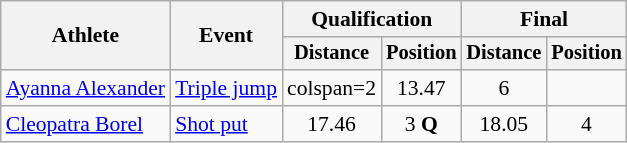<table class=wikitable style="font-size:90%">
<tr>
<th rowspan=2>Athlete</th>
<th rowspan=2>Event</th>
<th colspan=2>Qualification</th>
<th colspan=2>Final</th>
</tr>
<tr style="font-size:95%">
<th>Distance</th>
<th>Position</th>
<th>Distance</th>
<th>Position</th>
</tr>
<tr align=center>
<td align=left><a href='#'>Ayanna Alexander</a></td>
<td align=left><a href='#'>Triple jump</a></td>
<td>colspan=2 </td>
<td>13.47</td>
<td>6</td>
</tr>
<tr align=center>
<td align=left><a href='#'>Cleopatra Borel</a></td>
<td align=left><a href='#'>Shot put</a></td>
<td>17.46</td>
<td>3 <strong>Q</strong></td>
<td>18.05</td>
<td>4</td>
</tr>
</table>
